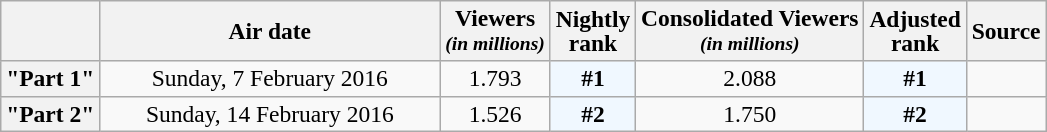<table class="wikitable sortable" style="text-align:center; font-size:98%; line-height:16px;">
<tr>
<th scope="col" class="unsortable"></th>
<th style="width:14em;" class="unsortable">Air date</th>
<th>Viewers<br><small><em>(in millions)</em></small></th>
<th>Nightly<br>rank</th>
<th>Consolidated Viewers<br><small><em>(in millions)</em></small></th>
<th>Adjusted<br>rank</th>
<th class="unsortable">Source</th>
</tr>
<tr>
<th>"Part 1"</th>
<td style="text-align:centre">Sunday, 7 February 2016</td>
<td>1.793</td>
<td style="background:#F0F8FF"><strong>#1</strong></td>
<td>2.088</td>
<td style="background:#F0F8FF"><strong>#1</strong></td>
<td></td>
</tr>
<tr>
<th>"Part 2"</th>
<td style="text-align:centre">Sunday, 14 February 2016</td>
<td>1.526</td>
<td style="background:#F0F8FF"><strong>#2</strong></td>
<td>1.750</td>
<td style="background:#F0F8FF"><strong>#2</strong></td>
<td></td>
</tr>
</table>
